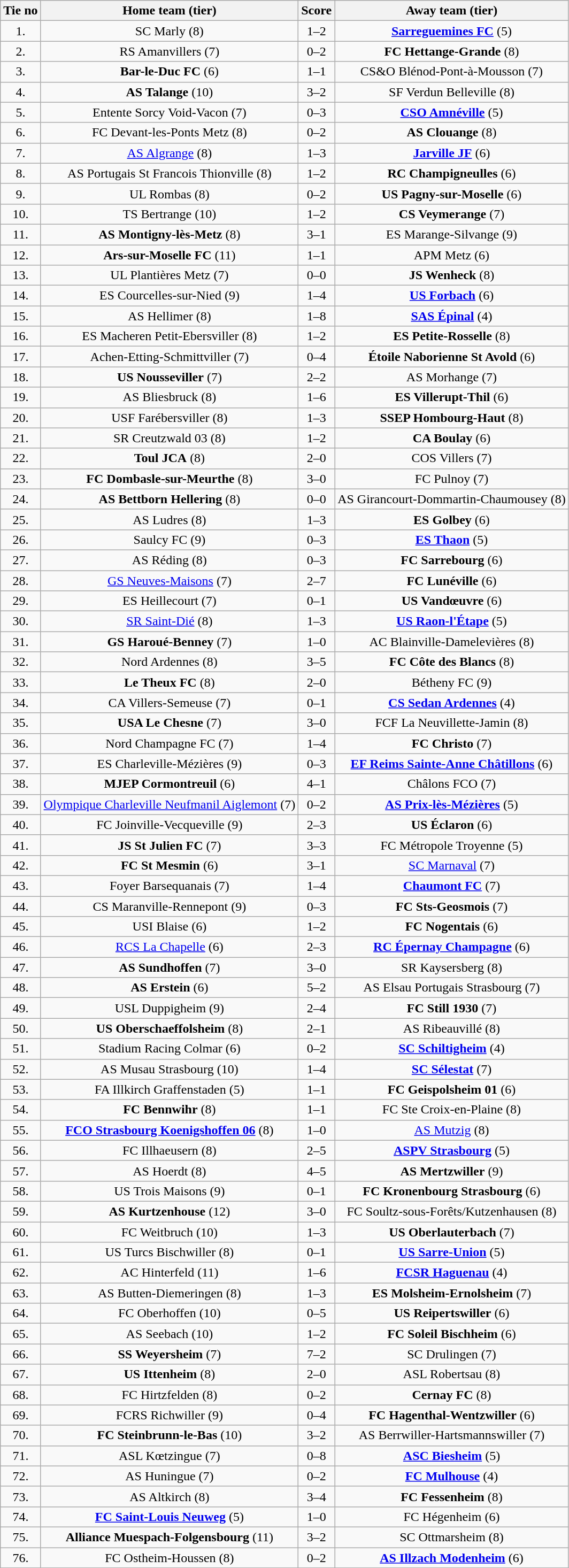<table class="wikitable" style="text-align: center">
<tr>
<th>Tie no</th>
<th>Home team (tier)</th>
<th>Score</th>
<th>Away team (tier)</th>
</tr>
<tr>
<td>1.</td>
<td>SC Marly (8)</td>
<td>1–2 </td>
<td><strong><a href='#'>Sarreguemines FC</a></strong> (5)</td>
</tr>
<tr>
<td>2.</td>
<td>RS Amanvillers (7)</td>
<td>0–2</td>
<td><strong>FC Hettange-Grande</strong> (8)</td>
</tr>
<tr>
<td>3.</td>
<td><strong>Bar-le-Duc FC</strong> (6)</td>
<td>1–1 </td>
<td>CS&O Blénod-Pont-à-Mousson (7)</td>
</tr>
<tr>
<td>4.</td>
<td><strong>AS Talange</strong> (10)</td>
<td>3–2 </td>
<td>SF Verdun Belleville (8)</td>
</tr>
<tr>
<td>5.</td>
<td>Entente Sorcy Void-Vacon (7)</td>
<td>0–3</td>
<td><strong><a href='#'>CSO Amnéville</a></strong> (5)</td>
</tr>
<tr>
<td>6.</td>
<td>FC Devant-les-Ponts Metz (8)</td>
<td>0–2</td>
<td><strong>AS Clouange</strong> (8)</td>
</tr>
<tr>
<td>7.</td>
<td><a href='#'>AS Algrange</a> (8)</td>
<td>1–3</td>
<td><strong><a href='#'>Jarville JF</a></strong> (6)</td>
</tr>
<tr>
<td>8.</td>
<td>AS Portugais St Francois Thionville (8)</td>
<td>1–2 </td>
<td><strong>RC Champigneulles</strong> (6)</td>
</tr>
<tr>
<td>9.</td>
<td>UL Rombas (8)</td>
<td>0–2</td>
<td><strong>US Pagny-sur-Moselle</strong> (6)</td>
</tr>
<tr>
<td>10.</td>
<td>TS Bertrange (10)</td>
<td>1–2</td>
<td><strong>CS Veymerange</strong> (7)</td>
</tr>
<tr>
<td>11.</td>
<td><strong>AS Montigny-lès-Metz</strong> (8)</td>
<td>3–1</td>
<td>ES Marange-Silvange (9)</td>
</tr>
<tr>
<td>12.</td>
<td><strong>Ars-sur-Moselle FC</strong> (11)</td>
<td>1–1 </td>
<td>APM Metz (6)</td>
</tr>
<tr>
<td>13.</td>
<td>UL Plantières Metz (7)</td>
<td>0–0 </td>
<td><strong>JS Wenheck</strong> (8)</td>
</tr>
<tr>
<td>14.</td>
<td>ES Courcelles-sur-Nied (9)</td>
<td>1–4</td>
<td><strong><a href='#'>US Forbach</a></strong> (6)</td>
</tr>
<tr>
<td>15.</td>
<td>AS Hellimer (8)</td>
<td>1–8</td>
<td><strong><a href='#'>SAS Épinal</a></strong> (4)</td>
</tr>
<tr>
<td>16.</td>
<td>ES Macheren Petit-Ebersviller (8)</td>
<td>1–2</td>
<td><strong>ES Petite-Rosselle</strong> (8)</td>
</tr>
<tr>
<td>17.</td>
<td>Achen-Etting-Schmittviller (7)</td>
<td>0–4</td>
<td><strong>Étoile Naborienne St Avold</strong> (6)</td>
</tr>
<tr>
<td>18.</td>
<td><strong>US Nousseviller</strong> (7)</td>
<td>2–2 </td>
<td>AS Morhange (7)</td>
</tr>
<tr>
<td>19.</td>
<td>AS Bliesbruck (8)</td>
<td>1–6</td>
<td><strong>ES Villerupt-Thil</strong> (6)</td>
</tr>
<tr>
<td>20.</td>
<td>USF Farébersviller (8)</td>
<td>1–3 </td>
<td><strong>SSEP Hombourg-Haut</strong> (8)</td>
</tr>
<tr>
<td>21.</td>
<td>SR Creutzwald 03 (8)</td>
<td>1–2</td>
<td><strong>CA Boulay</strong> (6)</td>
</tr>
<tr>
<td>22.</td>
<td><strong>Toul JCA</strong> (8)</td>
<td>2–0</td>
<td>COS Villers (7)</td>
</tr>
<tr>
<td>23.</td>
<td><strong>FC Dombasle-sur-Meurthe</strong> (8)</td>
<td>3–0 </td>
<td>FC Pulnoy (7)</td>
</tr>
<tr>
<td>24.</td>
<td><strong>AS Bettborn Hellering</strong> (8)</td>
<td>0–0 </td>
<td>AS Girancourt-Dommartin-Chaumousey (8)</td>
</tr>
<tr>
<td>25.</td>
<td>AS Ludres (8)</td>
<td>1–3</td>
<td><strong>ES Golbey</strong> (6)</td>
</tr>
<tr>
<td>26.</td>
<td>Saulcy FC (9)</td>
<td>0–3</td>
<td><strong><a href='#'>ES Thaon</a></strong> (5)</td>
</tr>
<tr>
<td>27.</td>
<td>AS Réding (8)</td>
<td>0–3</td>
<td><strong>FC Sarrebourg</strong> (6)</td>
</tr>
<tr>
<td>28.</td>
<td><a href='#'>GS Neuves-Maisons</a> (7)</td>
<td>2–7</td>
<td><strong>FC Lunéville</strong> (6)</td>
</tr>
<tr>
<td>29.</td>
<td>ES Heillecourt (7)</td>
<td>0–1</td>
<td><strong>US Vandœuvre</strong> (6)</td>
</tr>
<tr>
<td>30.</td>
<td><a href='#'>SR Saint-Dié</a> (8)</td>
<td>1–3</td>
<td><strong><a href='#'>US Raon-l'Étape</a></strong> (5)</td>
</tr>
<tr>
<td>31.</td>
<td><strong>GS Haroué-Benney</strong> (7)</td>
<td>1–0</td>
<td>AC Blainville-Damelevières (8)</td>
</tr>
<tr>
<td>32.</td>
<td>Nord Ardennes (8)</td>
<td>3–5</td>
<td><strong>FC Côte des Blancs</strong> (8)</td>
</tr>
<tr>
<td>33.</td>
<td><strong>Le Theux FC</strong> (8)</td>
<td>2–0</td>
<td>Bétheny FC (9)</td>
</tr>
<tr>
<td>34.</td>
<td>CA Villers-Semeuse (7)</td>
<td>0–1</td>
<td><strong><a href='#'>CS Sedan Ardennes</a></strong> (4)</td>
</tr>
<tr>
<td>35.</td>
<td><strong>USA Le Chesne</strong> (7)</td>
<td>3–0</td>
<td>FCF La Neuvillette-Jamin (8)</td>
</tr>
<tr>
<td>36.</td>
<td>Nord Champagne FC (7)</td>
<td>1–4</td>
<td><strong>FC Christo</strong> (7)</td>
</tr>
<tr>
<td>37.</td>
<td>ES Charleville-Mézières (9)</td>
<td>0–3</td>
<td><strong><a href='#'>EF Reims Sainte-Anne Châtillons</a></strong>  (6)</td>
</tr>
<tr>
<td>38.</td>
<td><strong>MJEP Cormontreuil</strong> (6)</td>
<td>4–1</td>
<td>Châlons FCO (7)</td>
</tr>
<tr>
<td>39.</td>
<td><a href='#'>Olympique Charleville Neufmanil Aiglemont</a> (7)</td>
<td>0–2</td>
<td><strong><a href='#'>AS Prix-lès-Mézières</a></strong> (5)</td>
</tr>
<tr>
<td>40.</td>
<td>FC Joinville-Vecqueville (9)</td>
<td>2–3</td>
<td><strong>US Éclaron</strong> (6)</td>
</tr>
<tr>
<td>41.</td>
<td><strong>JS St Julien FC</strong> (7)</td>
<td>3–3 </td>
<td>FC Métropole Troyenne (5)</td>
</tr>
<tr>
<td>42.</td>
<td><strong>FC St Mesmin</strong> (6)</td>
<td>3–1</td>
<td><a href='#'>SC Marnaval</a> (7)</td>
</tr>
<tr>
<td>43.</td>
<td>Foyer Barsequanais (7)</td>
<td>1–4</td>
<td><strong><a href='#'>Chaumont FC</a></strong> (7)</td>
</tr>
<tr>
<td>44.</td>
<td>CS Maranville-Rennepont (9)</td>
<td>0–3</td>
<td><strong>FC Sts-Geosmois</strong> (7)</td>
</tr>
<tr>
<td>45.</td>
<td>USI Blaise (6)</td>
<td>1–2</td>
<td><strong>FC Nogentais</strong> (6)</td>
</tr>
<tr>
<td>46.</td>
<td><a href='#'>RCS La Chapelle</a> (6)</td>
<td>2–3 </td>
<td><strong><a href='#'>RC Épernay Champagne</a></strong> (6)</td>
</tr>
<tr>
<td>47.</td>
<td><strong>AS Sundhoffen</strong> (7)</td>
<td>3–0</td>
<td>SR Kaysersberg (8)</td>
</tr>
<tr>
<td>48.</td>
<td><strong>AS Erstein</strong> (6)</td>
<td>5–2</td>
<td>AS Elsau Portugais Strasbourg (7)</td>
</tr>
<tr>
<td>49.</td>
<td>USL Duppigheim (9)</td>
<td>2–4</td>
<td><strong>FC Still 1930</strong> (7)</td>
</tr>
<tr>
<td>50.</td>
<td><strong>US Oberschaeffolsheim</strong> (8)</td>
<td>2–1</td>
<td>AS Ribeauvillé (8)</td>
</tr>
<tr>
<td>51.</td>
<td>Stadium Racing Colmar (6)</td>
<td>0–2 </td>
<td><strong><a href='#'>SC Schiltigheim</a></strong> (4)</td>
</tr>
<tr>
<td>52.</td>
<td>AS Musau Strasbourg (10)</td>
<td>1–4</td>
<td><strong><a href='#'>SC Sélestat</a></strong> (7)</td>
</tr>
<tr>
<td>53.</td>
<td>FA Illkirch Graffenstaden (5)</td>
<td>1–1 </td>
<td><strong>FC Geispolsheim 01</strong> (6)</td>
</tr>
<tr>
<td>54.</td>
<td><strong>FC Bennwihr</strong> (8)</td>
<td>1–1 </td>
<td>FC Ste Croix-en-Plaine (8)</td>
</tr>
<tr>
<td>55.</td>
<td><strong><a href='#'>FCO Strasbourg Koenigshoffen 06</a></strong> (8)</td>
<td>1–0</td>
<td><a href='#'>AS Mutzig</a> (8)</td>
</tr>
<tr>
<td>56.</td>
<td>FC Illhaeusern (8)</td>
<td>2–5</td>
<td><strong><a href='#'>ASPV Strasbourg</a></strong> (5)</td>
</tr>
<tr>
<td>57.</td>
<td>AS Hoerdt (8)</td>
<td>4–5 </td>
<td><strong>AS Mertzwiller</strong> (9)</td>
</tr>
<tr>
<td>58.</td>
<td>US Trois Maisons (9)</td>
<td>0–1</td>
<td><strong>FC Kronenbourg Strasbourg</strong> (6)</td>
</tr>
<tr>
<td>59.</td>
<td><strong>AS Kurtzenhouse</strong> (12)</td>
<td>3–0</td>
<td>FC Soultz-sous-Forêts/Kutzenhausen (8)</td>
</tr>
<tr>
<td>60.</td>
<td>FC Weitbruch (10)</td>
<td>1–3</td>
<td><strong>US Oberlauterbach</strong> (7)</td>
</tr>
<tr>
<td>61.</td>
<td>US Turcs Bischwiller (8)</td>
<td>0–1</td>
<td><strong><a href='#'>US Sarre-Union</a></strong> (5)</td>
</tr>
<tr>
<td>62.</td>
<td>AC Hinterfeld (11)</td>
<td>1–6</td>
<td><strong><a href='#'>FCSR Haguenau</a></strong> (4)</td>
</tr>
<tr>
<td>63.</td>
<td>AS Butten-Diemeringen (8)</td>
<td>1–3</td>
<td><strong>ES Molsheim-Ernolsheim</strong> (7)</td>
</tr>
<tr>
<td>64.</td>
<td>FC Oberhoffen (10)</td>
<td>0–5</td>
<td><strong>US Reipertswiller</strong> (6)</td>
</tr>
<tr>
<td>65.</td>
<td>AS Seebach (10)</td>
<td>1–2 </td>
<td><strong>FC Soleil Bischheim</strong> (6)</td>
</tr>
<tr>
<td>66.</td>
<td><strong>SS Weyersheim</strong> (7)</td>
<td>7–2</td>
<td>SC Drulingen (7)</td>
</tr>
<tr>
<td>67.</td>
<td><strong>US Ittenheim</strong> (8)</td>
<td>2–0</td>
<td>ASL Robertsau (8)</td>
</tr>
<tr>
<td>68.</td>
<td>FC Hirtzfelden (8)</td>
<td>0–2</td>
<td><strong>Cernay FC</strong> (8)</td>
</tr>
<tr>
<td>69.</td>
<td>FCRS Richwiller (9)</td>
<td>0–4</td>
<td><strong>FC Hagenthal-Wentzwiller</strong> (6)</td>
</tr>
<tr>
<td>70.</td>
<td><strong>FC Steinbrunn-le-Bas</strong> (10)</td>
<td>3–2</td>
<td>AS Berrwiller-Hartsmannswiller (7)</td>
</tr>
<tr>
<td>71.</td>
<td>ASL Kœtzingue (7)</td>
<td>0–8</td>
<td><strong><a href='#'>ASC Biesheim</a></strong> (5)</td>
</tr>
<tr>
<td>72.</td>
<td>AS Huningue (7)</td>
<td>0–2</td>
<td><strong><a href='#'>FC Mulhouse</a></strong> (4)</td>
</tr>
<tr>
<td>73.</td>
<td>AS Altkirch (8)</td>
<td>3–4</td>
<td><strong>FC Fessenheim</strong> (8)</td>
</tr>
<tr>
<td>74.</td>
<td><strong><a href='#'>FC Saint-Louis Neuweg</a></strong> (5)</td>
<td>1–0 </td>
<td>FC Hégenheim (6)</td>
</tr>
<tr>
<td>75.</td>
<td><strong>Alliance Muespach-Folgensbourg</strong> (11)</td>
<td>3–2</td>
<td>SC Ottmarsheim (8)</td>
</tr>
<tr>
<td>76.</td>
<td>FC Ostheim-Houssen (8)</td>
<td>0–2</td>
<td><strong><a href='#'>AS Illzach Modenheim</a></strong> (6)</td>
</tr>
</table>
